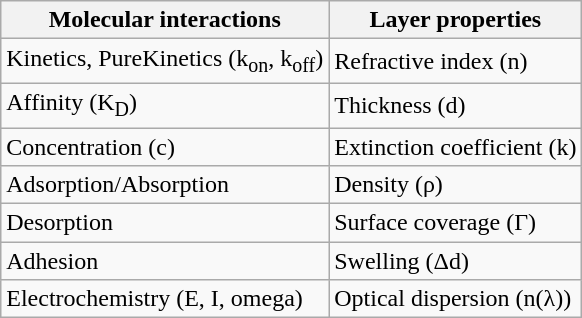<table class="wikitable">
<tr>
<th>Molecular interactions</th>
<th>Layer properties</th>
</tr>
<tr>
<td>Kinetics, PureKinetics (k<sub>on</sub>, k<sub>off</sub>)</td>
<td>Refractive index (n)</td>
</tr>
<tr>
<td>Affinity (K<sub>D</sub>)</td>
<td>Thickness (d)</td>
</tr>
<tr>
<td>Concentration (c)</td>
<td>Extinction coefficient (k)</td>
</tr>
<tr>
<td>Adsorption/Absorption</td>
<td>Density (ρ)</td>
</tr>
<tr>
<td>Desorption</td>
<td>Surface coverage (Γ)</td>
</tr>
<tr>
<td>Adhesion</td>
<td>Swelling (Δd)</td>
</tr>
<tr>
<td>Electrochemistry (E, I, omega)</td>
<td>Optical dispersion (n(λ))</td>
</tr>
</table>
